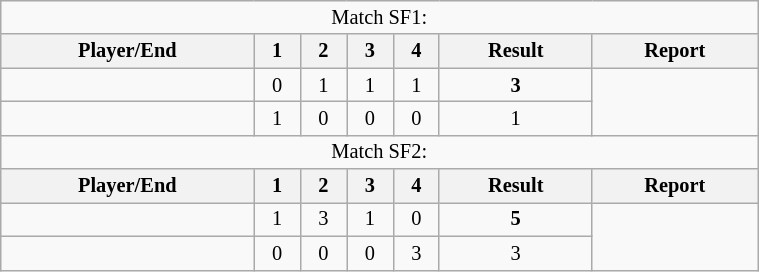<table class="wikitable" style=font-size:85%;text-align:center;width:40%>
<tr>
<td colspan=7>Match SF1:</td>
</tr>
<tr>
<th>Player/End</th>
<th>1</th>
<th>2</th>
<th>3</th>
<th>4</th>
<th>Result</th>
<th>Report</th>
</tr>
<tr>
<td align=left> <strong></strong></td>
<td>0</td>
<td>1</td>
<td>1</td>
<td>1</td>
<td><strong>3</strong></td>
<td rowspan="2"></td>
</tr>
<tr>
<td align=left> </td>
<td>1</td>
<td>0</td>
<td>0</td>
<td>0</td>
<td>1</td>
</tr>
<tr>
<td colspan=7>Match SF2:</td>
</tr>
<tr>
<th>Player/End</th>
<th>1</th>
<th>2</th>
<th>3</th>
<th>4</th>
<th>Result</th>
<th>Report</th>
</tr>
<tr>
<td align=left> <strong></strong></td>
<td>1</td>
<td>3</td>
<td>1</td>
<td>0</td>
<td><strong>5</strong></td>
<td rowspan="2"></td>
</tr>
<tr>
<td align=left> </td>
<td>0</td>
<td>0</td>
<td>0</td>
<td>3</td>
<td>3</td>
</tr>
</table>
